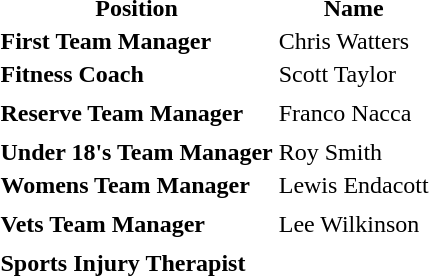<table ->
<tr>
<th>Position</th>
<th>Name</th>
</tr>
<tr>
<td><strong>First Team Manager</strong></td>
<td> Chris Watters</td>
</tr>
<tr>
<td><strong>Fitness Coach</strong></td>
<td> Scott Taylor</td>
</tr>
<tr>
</tr>
<tr>
</tr>
<tr>
<td><strong>Reserve Team Manager</strong></td>
<td> Franco Nacca</td>
</tr>
<tr>
<td colspan="2"></td>
</tr>
<tr>
<td><strong>Under 18's Team Manager</strong></td>
<td>Roy Smith</td>
</tr>
<tr>
<td><strong>Womens Team Manager</strong></td>
<td> Lewis Endacott</td>
</tr>
<tr>
<td colspan="2"></td>
</tr>
<tr>
<td><strong>Vets Team Manager</strong></td>
<td>Lee Wilkinson</td>
</tr>
<tr>
<td colspan="2"></td>
</tr>
<tr>
<td><strong>Sports Injury Therapist</strong></td>
<td></td>
</tr>
<tr>
</tr>
</table>
